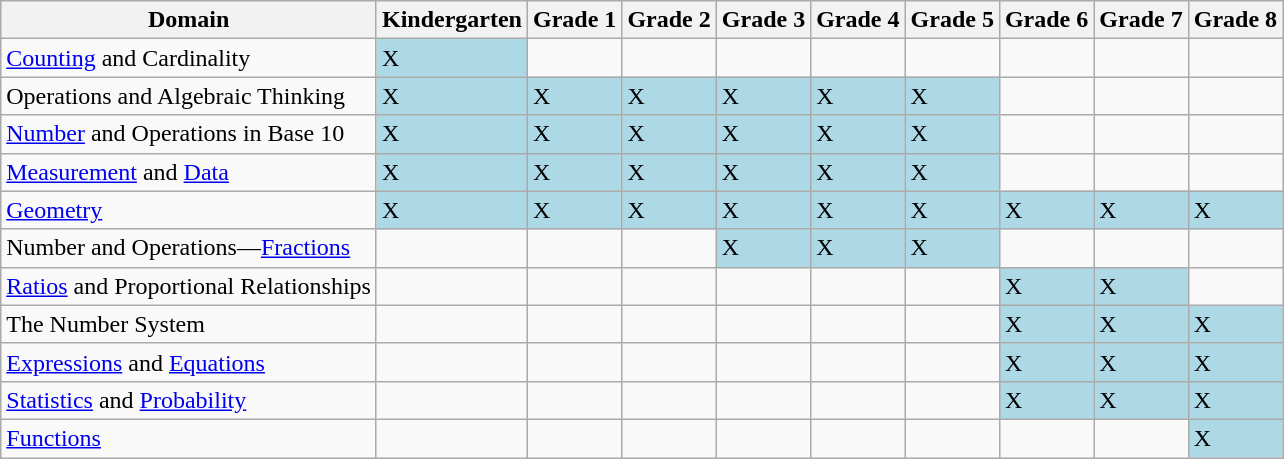<table class="wikitable">
<tr>
<th>Domain</th>
<th>Kindergarten</th>
<th>Grade 1</th>
<th>Grade 2</th>
<th>Grade 3</th>
<th>Grade 4</th>
<th>Grade 5</th>
<th>Grade 6</th>
<th>Grade 7</th>
<th>Grade 8</th>
</tr>
<tr>
<td><a href='#'>Counting</a> and Cardinality</td>
<td style="background: lightblue;">X</td>
<td> </td>
<td> </td>
<td> </td>
<td> </td>
<td> </td>
<td> </td>
<td> </td>
<td> </td>
</tr>
<tr>
<td>Operations and Algebraic Thinking</td>
<td style="background: lightblue;">X</td>
<td style="background: lightblue;">X</td>
<td style="background: lightblue;">X</td>
<td style="background: lightblue;">X</td>
<td style="background: lightblue;">X</td>
<td style="background: lightblue;">X</td>
<td> </td>
<td> </td>
<td> </td>
</tr>
<tr>
<td><a href='#'>Number</a> and Operations in Base 10</td>
<td style="background: lightblue;">X</td>
<td style="background: lightblue;">X</td>
<td style="background: lightblue;">X</td>
<td style="background: lightblue;">X</td>
<td style="background: lightblue;">X</td>
<td style="background: lightblue;">X</td>
<td> </td>
<td> </td>
<td> </td>
</tr>
<tr>
<td><a href='#'>Measurement</a> and <a href='#'>Data</a></td>
<td style="background: lightblue;">X</td>
<td style="background: lightblue;">X</td>
<td style="background: lightblue;">X</td>
<td style="background: lightblue;">X</td>
<td style="background: lightblue;">X</td>
<td style="background: lightblue;">X</td>
<td> </td>
<td> </td>
<td> </td>
</tr>
<tr>
<td><a href='#'>Geometry</a></td>
<td style="background: lightblue;">X</td>
<td style="background: lightblue;">X</td>
<td style="background: lightblue;">X</td>
<td style="background: lightblue;">X</td>
<td style="background: lightblue;">X</td>
<td style="background: lightblue;">X</td>
<td style="background: lightblue;">X</td>
<td style="background: lightblue;">X</td>
<td style="background: lightblue;">X</td>
</tr>
<tr>
<td>Number and Operations—<a href='#'>Fractions</a></td>
<td> </td>
<td> </td>
<td> </td>
<td style="background: lightblue;">X</td>
<td style="background: lightblue;">X</td>
<td style="background: lightblue;">X</td>
<td> </td>
<td> </td>
<td> </td>
</tr>
<tr>
<td><a href='#'>Ratios</a> and Proportional Relationships</td>
<td> </td>
<td> </td>
<td> </td>
<td> </td>
<td> </td>
<td> </td>
<td style="background: lightblue;">X</td>
<td style="background: lightblue;">X</td>
<td> </td>
</tr>
<tr>
<td>The Number System</td>
<td> </td>
<td> </td>
<td> </td>
<td> </td>
<td> </td>
<td> </td>
<td style="background: lightblue;">X</td>
<td style="background: lightblue;">X</td>
<td style="background: lightblue;">X</td>
</tr>
<tr>
<td><a href='#'>Expressions</a> and <a href='#'>Equations</a></td>
<td> </td>
<td> </td>
<td> </td>
<td> </td>
<td> </td>
<td> </td>
<td style="background: lightblue;">X</td>
<td style="background: lightblue;">X</td>
<td style="background: lightblue;">X</td>
</tr>
<tr>
<td><a href='#'>Statistics</a> and <a href='#'>Probability</a></td>
<td> </td>
<td> </td>
<td> </td>
<td> </td>
<td> </td>
<td> </td>
<td style="background: lightblue;">X</td>
<td style="background: lightblue;">X</td>
<td style="background: lightblue;">X</td>
</tr>
<tr>
<td><a href='#'>Functions</a></td>
<td> </td>
<td> </td>
<td> </td>
<td> </td>
<td> </td>
<td> </td>
<td> </td>
<td> </td>
<td style="background: lightblue;">X</td>
</tr>
</table>
